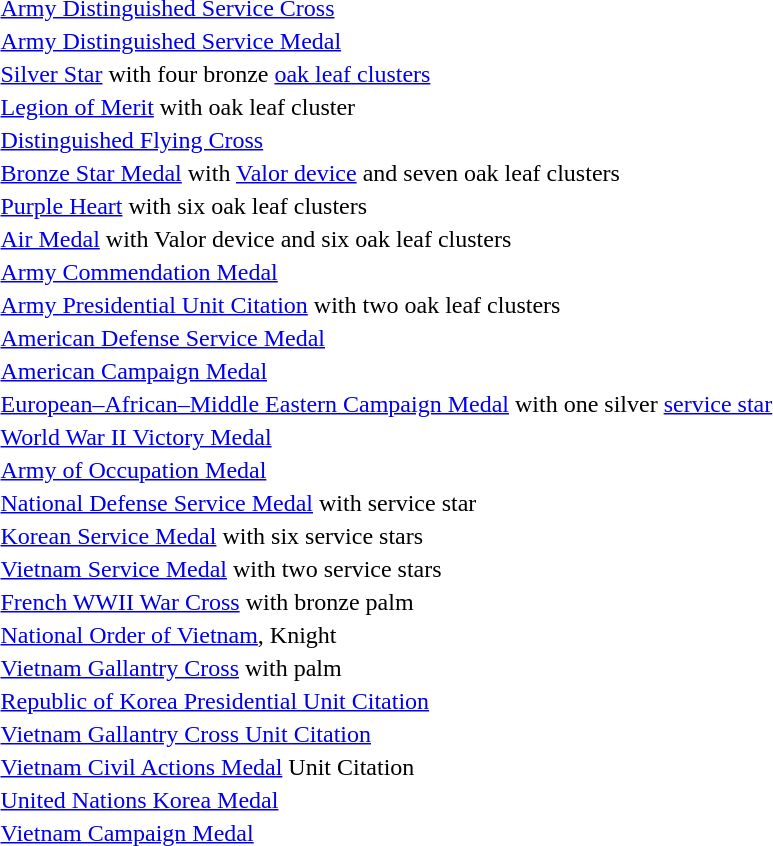<table>
<tr>
<td> <a href='#'>Army Distinguished Service Cross</a></td>
</tr>
<tr>
<td> <a href='#'>Army Distinguished Service Medal</a></td>
</tr>
<tr>
<td><span></span><span></span><span></span><span></span> <a href='#'>Silver Star</a> with four bronze <a href='#'>oak leaf clusters</a></td>
</tr>
<tr>
<td> <a href='#'>Legion of Merit</a> with oak leaf cluster</td>
</tr>
<tr>
<td> <a href='#'>Distinguished Flying Cross</a></td>
</tr>
<tr>
<td><span></span><span></span><span></span><span></span> <a href='#'>Bronze Star Medal</a> with <a href='#'>Valor device</a> and seven oak leaf clusters</td>
</tr>
<tr>
<td><span></span><span></span> <a href='#'>Purple Heart</a> with six oak leaf clusters</td>
</tr>
<tr>
<td><span></span><span></span><span></span> <a href='#'>Air Medal</a> with Valor device and six oak leaf clusters</td>
</tr>
<tr>
<td> <a href='#'>Army Commendation Medal</a></td>
</tr>
<tr>
<td><span></span><span></span> <a href='#'>Army Presidential Unit Citation</a> with two oak leaf clusters</td>
</tr>
<tr>
<td> <a href='#'>American Defense Service Medal</a></td>
</tr>
<tr>
<td> <a href='#'>American Campaign Medal</a></td>
</tr>
<tr>
<td> <a href='#'>European–African–Middle Eastern Campaign Medal</a> with one silver <a href='#'>service star</a></td>
</tr>
<tr>
<td> <a href='#'>World War II Victory Medal</a></td>
</tr>
<tr>
<td> <a href='#'>Army of Occupation Medal</a></td>
</tr>
<tr>
<td> <a href='#'>National Defense Service Medal</a> with service star</td>
</tr>
<tr>
<td><span></span><span></span> <a href='#'>Korean Service Medal</a> with six service stars</td>
</tr>
<tr>
<td><span></span><span></span> <a href='#'>Vietnam Service Medal</a> with two service stars</td>
</tr>
<tr>
<td> <a href='#'>French WWII War Cross</a> with bronze palm</td>
</tr>
<tr>
<td> <a href='#'>National Order of Vietnam</a>, Knight</td>
</tr>
<tr>
<td> <a href='#'>Vietnam Gallantry Cross</a> with palm</td>
</tr>
<tr>
<td> <a href='#'>Republic of Korea Presidential Unit Citation</a></td>
</tr>
<tr>
<td> <a href='#'>Vietnam Gallantry Cross Unit Citation</a></td>
</tr>
<tr>
<td> <a href='#'>Vietnam Civil Actions Medal</a> Unit Citation</td>
</tr>
<tr>
<td> <a href='#'>United Nations Korea Medal</a></td>
</tr>
<tr>
<td> <a href='#'>Vietnam Campaign Medal</a></td>
</tr>
</table>
